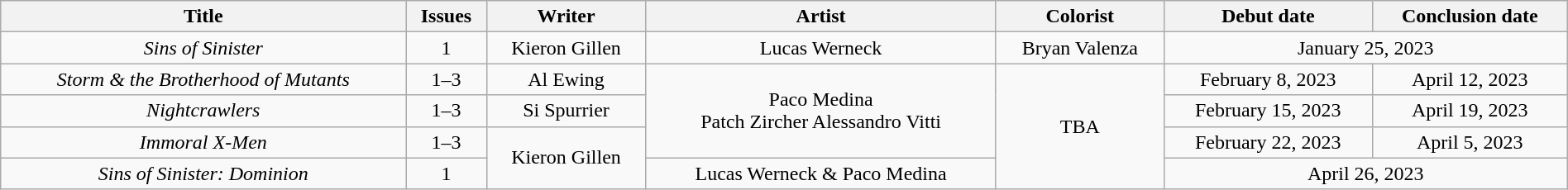<table class="wikitable" style="text-align:center; width:100%">
<tr>
<th scope="col">Title</th>
<th scope="col">Issues</th>
<th scope="col">Writer</th>
<th scope="col">Artist</th>
<th scope="col">Colorist</th>
<th scope="col">Debut date</th>
<th scope="col">Conclusion date</th>
</tr>
<tr>
<td><em>Sins of Sinister</em></td>
<td>1</td>
<td>Kieron Gillen</td>
<td>Lucas Werneck</td>
<td>Bryan Valenza</td>
<td colspan="2">January 25, 2023</td>
</tr>
<tr>
<td><em>Storm & the Brotherhood of Mutants</em></td>
<td>1–3</td>
<td>Al Ewing</td>
<td rowspan="3">Paco Medina<br>Patch Zircher
Alessandro Vitti</td>
<td rowspan="4">TBA</td>
<td>February 8, 2023</td>
<td>April 12, 2023</td>
</tr>
<tr>
<td><em>Nightcrawlers</em></td>
<td>1–3</td>
<td>Si Spurrier</td>
<td>February 15, 2023</td>
<td>April 19, 2023</td>
</tr>
<tr>
<td><em>Immoral X-Men</em></td>
<td>1–3</td>
<td rowspan="2">Kieron Gillen</td>
<td>February 22, 2023</td>
<td>April 5, 2023</td>
</tr>
<tr>
<td><em>Sins of Sinister: Dominion</em></td>
<td>1</td>
<td>Lucas Werneck & Paco Medina</td>
<td colspan="2">April 26, 2023</td>
</tr>
</table>
